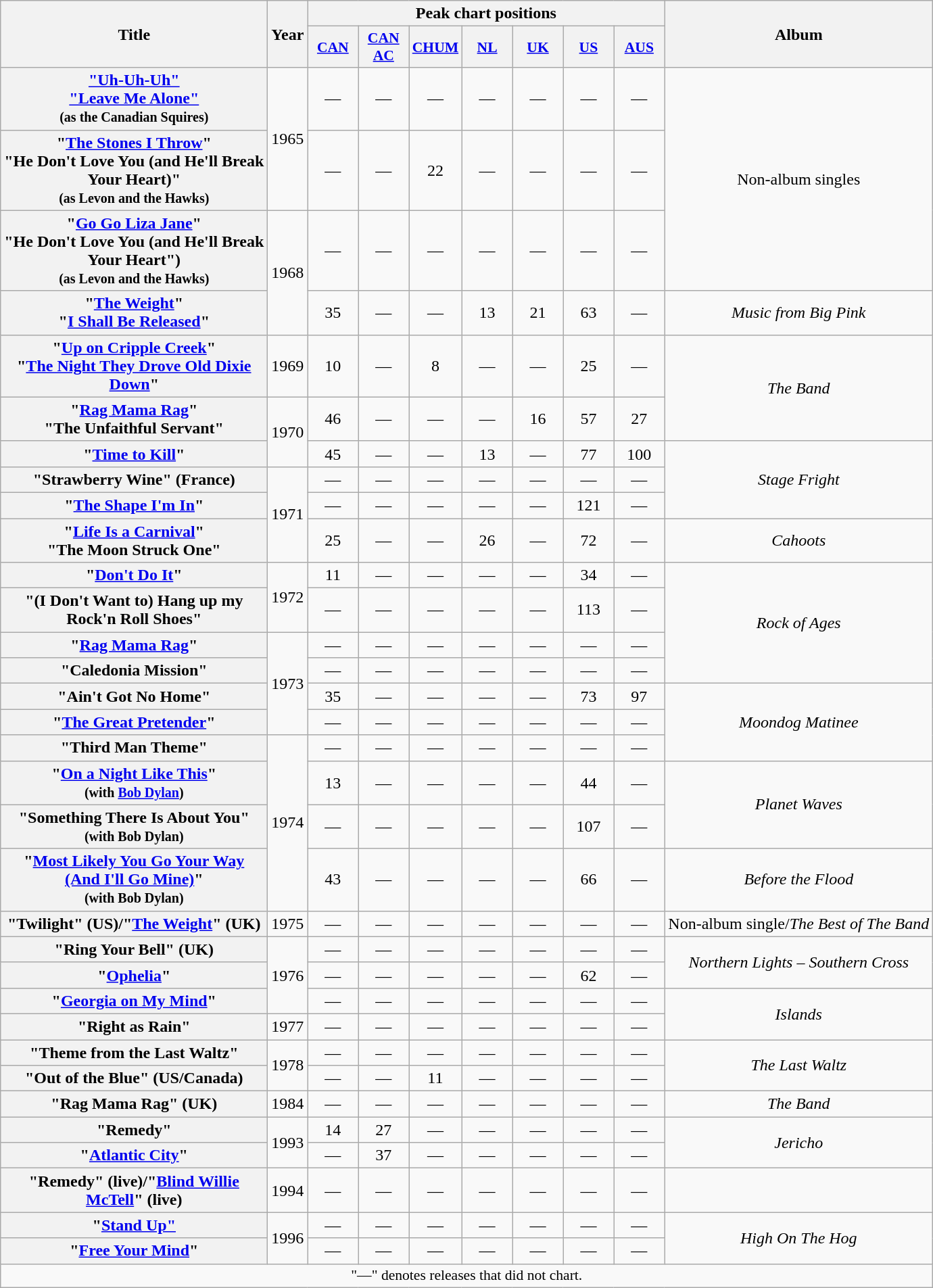<table class="wikitable plainrowheaders" style="text-align:center;">
<tr>
<th scope="col" rowspan="2" style="width:16em;">Title</th>
<th scope="col" rowspan="2">Year</th>
<th scope="col" colspan="7">Peak chart positions</th>
<th scope="col" rowspan="2">Album</th>
</tr>
<tr>
<th scope="col" style="width:3em;font-size:90%;"><a href='#'>CAN</a><br></th>
<th scope="col" style="width:3em;font-size:90%;"><a href='#'>CAN AC</a><br></th>
<th scope="col" style="width:3em;font-size:90%;"><a href='#'>CHUM</a><br></th>
<th scope="col" style="width:3em;font-size:90%;"><a href='#'>NL</a><br></th>
<th scope="col" style="width:3em;font-size:90%;"><a href='#'>UK</a><br></th>
<th scope="col" style="width:3em;font-size:90%;"><a href='#'>US</a><br></th>
<th scope="col" style="width:3em;font-size:90%;"><a href='#'>AUS</a></th>
</tr>
<tr>
<th scope="row"><a href='#'>"Uh-Uh-Uh"<br>"Leave Me Alone"</a><br><small>(as the Canadian Squires)</small></th>
<td rowspan="2">1965</td>
<td>—</td>
<td>—</td>
<td>—</td>
<td>—</td>
<td>—</td>
<td>—</td>
<td>—</td>
<td rowspan="3">Non-album singles</td>
</tr>
<tr>
<th scope="row">"<a href='#'>The Stones I Throw</a>"<br>"He Don't Love You (and He'll Break Your Heart)"<br><small>(as Levon and the Hawks)</small></th>
<td>—</td>
<td>—</td>
<td>22</td>
<td>—</td>
<td>—</td>
<td>—</td>
<td>—</td>
</tr>
<tr>
<th scope="row">"<a href='#'>Go Go Liza Jane</a>"<br>"He Don't Love You (and He'll Break Your Heart")<br><small>(as Levon and the Hawks)</small></th>
<td rowspan="2">1968</td>
<td>—</td>
<td>—</td>
<td>—</td>
<td>—</td>
<td>—</td>
<td>—</td>
<td>—</td>
</tr>
<tr>
<th scope="row">"<a href='#'>The Weight</a>"<br>"<a href='#'>I Shall Be Released</a>"</th>
<td>35</td>
<td>—</td>
<td>—</td>
<td>13</td>
<td>21</td>
<td>63</td>
<td>—</td>
<td><em>Music from Big Pink</em></td>
</tr>
<tr>
<th scope="row">"<a href='#'>Up on Cripple Creek</a>"<br>"<a href='#'>The Night They Drove Old Dixie Down</a>"</th>
<td>1969</td>
<td>10</td>
<td>—</td>
<td>8</td>
<td>—</td>
<td>—</td>
<td>25</td>
<td>—</td>
<td rowspan="2"><em>The Band</em></td>
</tr>
<tr>
<th scope="row">"<a href='#'>Rag Mama Rag</a>"<br>"The Unfaithful Servant"</th>
<td rowspan="2">1970</td>
<td>46</td>
<td>—</td>
<td>—</td>
<td>—</td>
<td>16</td>
<td>57</td>
<td>27</td>
</tr>
<tr>
<th scope="row">"<a href='#'>Time to Kill</a>"</th>
<td>45</td>
<td>—</td>
<td>—</td>
<td>13</td>
<td>—</td>
<td>77</td>
<td>100</td>
<td rowspan="3"><em>Stage Fright</em></td>
</tr>
<tr>
<th scope="row">"Strawberry Wine" (France)</th>
<td rowspan="3">1971</td>
<td>—</td>
<td>—</td>
<td>—</td>
<td>—</td>
<td>—</td>
<td>—</td>
<td>—</td>
</tr>
<tr>
<th scope="row">"<a href='#'>The Shape I'm In</a>"</th>
<td>—</td>
<td>—</td>
<td>—</td>
<td>—</td>
<td>—</td>
<td>121</td>
<td>—</td>
</tr>
<tr>
<th scope="row">"<a href='#'>Life Is a Carnival</a>"<br>"The Moon Struck One"</th>
<td>25</td>
<td>—</td>
<td>—</td>
<td>26</td>
<td>—</td>
<td>72</td>
<td>—</td>
<td><em>Cahoots</em></td>
</tr>
<tr>
<th scope="row">"<a href='#'>Don't Do It</a>"</th>
<td rowspan="2">1972</td>
<td>11</td>
<td>—</td>
<td>—</td>
<td>—</td>
<td>—</td>
<td>34</td>
<td>—</td>
<td rowspan="4"><em>Rock of Ages</em></td>
</tr>
<tr>
<th scope="row">"(I Don't Want to) Hang up my Rock'n Roll Shoes"</th>
<td>—</td>
<td>—</td>
<td>—</td>
<td>—</td>
<td>—</td>
<td>113</td>
<td>—</td>
</tr>
<tr>
<th scope="row">"<a href='#'>Rag Mama Rag</a>"</th>
<td rowspan="4">1973</td>
<td>—</td>
<td>—</td>
<td>—</td>
<td>—</td>
<td>—</td>
<td>—</td>
<td>—</td>
</tr>
<tr>
<th scope="row">"Caledonia Mission"</th>
<td>—</td>
<td>—</td>
<td>—</td>
<td>—</td>
<td>—</td>
<td>—</td>
<td>—</td>
</tr>
<tr>
<th scope="row">"Ain't Got No Home"</th>
<td>35</td>
<td>—</td>
<td>—</td>
<td>—</td>
<td>—</td>
<td>73</td>
<td>97</td>
<td rowspan="3"><em>Moondog Matinee</em></td>
</tr>
<tr>
<th scope="row">"<a href='#'>The Great Pretender</a>"</th>
<td>—</td>
<td>—</td>
<td>—</td>
<td>—</td>
<td>—</td>
<td>—</td>
<td>—</td>
</tr>
<tr>
<th scope="row">"Third Man Theme"</th>
<td rowspan="4">1974</td>
<td>—</td>
<td>—</td>
<td>—</td>
<td>—</td>
<td>—</td>
<td>—</td>
<td>—</td>
</tr>
<tr>
<th scope="row">"<a href='#'>On a Night Like This</a>"<br><small>(with <a href='#'>Bob Dylan</a>)</small></th>
<td>13</td>
<td>—</td>
<td>—</td>
<td>—</td>
<td>—</td>
<td>44</td>
<td>—</td>
<td rowspan="2"><em>Planet Waves</em></td>
</tr>
<tr>
<th scope="row">"Something There Is About You"<br><small>(with Bob Dylan)</small></th>
<td>—</td>
<td>—</td>
<td>—</td>
<td>—</td>
<td>—</td>
<td>107</td>
<td>—</td>
</tr>
<tr>
<th scope="row">"<a href='#'>Most Likely You Go Your Way<br>(And I'll Go Mine)</a>"<br><small>(with Bob Dylan)</small></th>
<td>43</td>
<td>—</td>
<td>—</td>
<td>—</td>
<td>—</td>
<td>66</td>
<td>—</td>
<td><em>Before the Flood</em></td>
</tr>
<tr>
<th scope="row">"Twilight" (US)/"<a href='#'>The Weight</a>" (UK)</th>
<td>1975</td>
<td>—</td>
<td>—</td>
<td>—</td>
<td>—</td>
<td>—</td>
<td>—</td>
<td>—</td>
<td>Non-album single/<em>The Best of The Band</em></td>
</tr>
<tr>
<th scope="row">"Ring Your Bell" (UK)</th>
<td rowspan="3">1976</td>
<td>—</td>
<td>—</td>
<td>—</td>
<td>—</td>
<td>—</td>
<td>—</td>
<td>—</td>
<td rowspan="2"><em>Northern Lights – Southern Cross</em></td>
</tr>
<tr>
<th scope="row">"<a href='#'>Ophelia</a>"</th>
<td>—</td>
<td>—</td>
<td>—</td>
<td>—</td>
<td>—</td>
<td>62</td>
<td>—</td>
</tr>
<tr>
<th scope="row">"<a href='#'>Georgia on My Mind</a>"</th>
<td>—</td>
<td>—</td>
<td>—</td>
<td>—</td>
<td>—</td>
<td>—</td>
<td>—</td>
<td rowspan="2"><em>Islands</em></td>
</tr>
<tr>
<th scope="row">"Right as Rain"</th>
<td>1977</td>
<td>—</td>
<td>—</td>
<td>—</td>
<td>—</td>
<td>—</td>
<td>—</td>
<td>—</td>
</tr>
<tr>
<th scope="row">"Theme from the Last Waltz"</th>
<td rowspan="2">1978</td>
<td>—</td>
<td>—</td>
<td>—</td>
<td>—</td>
<td>—</td>
<td>—</td>
<td>—</td>
<td rowspan="2"><em>The Last Waltz</em></td>
</tr>
<tr>
<th scope="row">"Out of the Blue" (US/Canada)</th>
<td>—</td>
<td>—</td>
<td>11</td>
<td>—</td>
<td>—</td>
<td>—</td>
<td>—</td>
</tr>
<tr>
<th scope="row">"Rag Mama Rag" (UK)</th>
<td>1984</td>
<td>—</td>
<td>—</td>
<td>—</td>
<td>—</td>
<td>—</td>
<td>—</td>
<td>—</td>
<td><em>The Band</em></td>
</tr>
<tr>
<th scope="row">"Remedy"</th>
<td rowspan="2">1993</td>
<td>14</td>
<td>27</td>
<td>—</td>
<td>—</td>
<td>—</td>
<td>—</td>
<td>—</td>
<td rowspan="2"><em>Jericho</em></td>
</tr>
<tr>
<th scope="row">"<a href='#'>Atlantic City</a>"</th>
<td>—</td>
<td>37</td>
<td>—</td>
<td>—</td>
<td>—</td>
<td>—</td>
<td>—</td>
</tr>
<tr>
<th scope="row">"Remedy" (live)/"<a href='#'>Blind Willie McTell</a>" (live)</th>
<td>1994</td>
<td>—</td>
<td>—</td>
<td>—</td>
<td>—</td>
<td>—</td>
<td>—</td>
<td>—</td>
<td></td>
</tr>
<tr>
<th scope="row">"<a href='#'>Stand Up"</a></th>
<td rowspan="2">1996</td>
<td>—</td>
<td>—</td>
<td>—</td>
<td>—</td>
<td>—</td>
<td>—</td>
<td>—</td>
<td rowspan="2"><em>High On The Hog</em></td>
</tr>
<tr>
<th scope="row">"<a href='#'>Free Your Mind</a>"</th>
<td>—</td>
<td>—</td>
<td>—</td>
<td>—</td>
<td>—</td>
<td>—</td>
<td>—</td>
</tr>
<tr>
<td colspan="14" style="font-size:90%">"—" denotes releases that did not chart.</td>
</tr>
</table>
